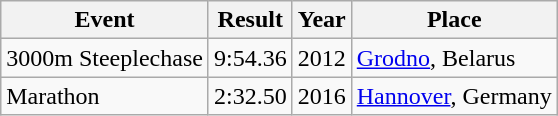<table class=wikitable style="font-size:100%">
<tr>
<th>Event</th>
<th>Result</th>
<th>Year</th>
<th>Place</th>
</tr>
<tr>
<td>3000m Steeplechase</td>
<td>9:54.36</td>
<td>2012</td>
<td><a href='#'>Grodno</a>, Belarus</td>
</tr>
<tr>
<td>Marathon</td>
<td>2:32.50</td>
<td>2016</td>
<td><a href='#'>Hannover</a>, Germany</td>
</tr>
</table>
